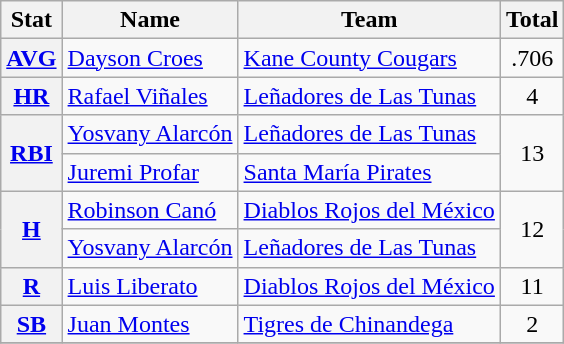<table class=wikitable>
<tr>
<th scope="col">Stat</th>
<th scope="col">Name</th>
<th scope="col">Team</th>
<th scope="col">Total</th>
</tr>
<tr>
<th scope="row"><a href='#'>AVG</a></th>
<td> <a href='#'>Dayson Croes</a></td>
<td> <a href='#'>Kane County Cougars</a></td>
<td align=center>.706</td>
</tr>
<tr>
<th scope="row"><a href='#'>HR</a></th>
<td> <a href='#'>Rafael Viñales</a></td>
<td> <a href='#'>Leñadores de Las Tunas</a></td>
<td align=center>4</td>
</tr>
<tr>
<th scope="row" rowspan=2><a href='#'>RBI</a></th>
<td> <a href='#'>Yosvany Alarcón</a></td>
<td> <a href='#'>Leñadores de Las Tunas</a></td>
<td align=center rowspan=2>13</td>
</tr>
<tr>
<td> <a href='#'>Juremi Profar</a></td>
<td> <a href='#'>Santa María Pirates</a></td>
</tr>
<tr>
<th scope="row" rowspan=2><a href='#'>H</a></th>
<td> <a href='#'>Robinson Canó</a></td>
<td> <a href='#'>Diablos Rojos del México</a></td>
<td align=center rowspan=2>12</td>
</tr>
<tr>
<td> <a href='#'>Yosvany Alarcón</a></td>
<td> <a href='#'>Leñadores de Las Tunas</a></td>
</tr>
<tr>
<th scope="row"><a href='#'>R</a></th>
<td> <a href='#'>Luis Liberato</a></td>
<td> <a href='#'>Diablos Rojos del México</a></td>
<td align=center>11</td>
</tr>
<tr>
<th scope="row"><a href='#'>SB</a></th>
<td> <a href='#'>Juan Montes</a></td>
<td> <a href='#'>Tigres de Chinandega</a></td>
<td align=center>2</td>
</tr>
<tr>
</tr>
</table>
